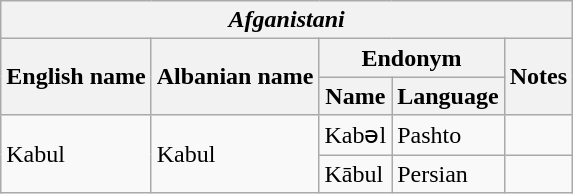<table class="wikitable">
<tr>
<th colspan="5"> <em>Afganistani</em></th>
</tr>
<tr>
<th rowspan="2">English name</th>
<th rowspan="2">Albanian name</th>
<th colspan="2">Endonym</th>
<th rowspan="2">Notes</th>
</tr>
<tr>
<th>Name</th>
<th>Language</th>
</tr>
<tr>
<td rowspan="2">Kabul</td>
<td rowspan="2">Kabul</td>
<td>Kabəl</td>
<td>Pashto</td>
<td></td>
</tr>
<tr>
<td>Kābul</td>
<td>Persian</td>
<td></td>
</tr>
</table>
